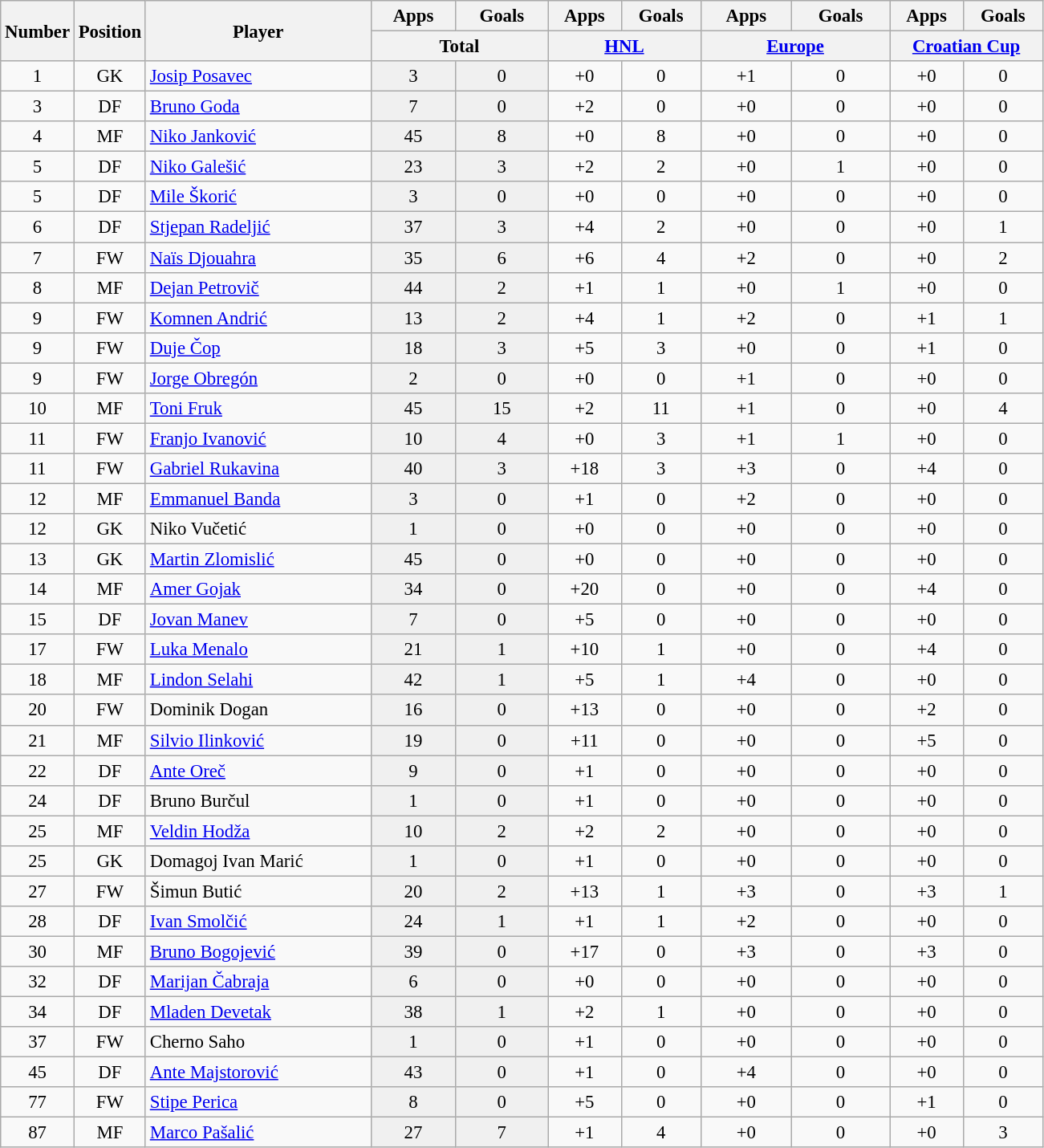<table class="wikitable sortable" style="font-size: 95%; text-align: center;">
<tr>
<th width=40 rowspan="2" align="center">Number</th>
<th width=40 rowspan="2" align="center">Position</th>
<th width=180 rowspan="2" align="center">Player</th>
<th>Apps</th>
<th>Goals</th>
<th>Apps</th>
<th>Goals</th>
<th>Apps</th>
<th>Goals</th>
<th>Apps</th>
<th>Goals</th>
</tr>
<tr>
<th class="unsortable" width=140 colspan="2" align="center">Total</th>
<th class="unsortable" width=120 colspan="2" align="center"><a href='#'>HNL</a></th>
<th class="unsortable" width=150 colspan="2" align="center"><a href='#'>Europe</a></th>
<th class="unsortable" width=120 colspan="2" align="center"><a href='#'>Croatian Cup</a></th>
</tr>
<tr>
<td>1</td>
<td>GK</td>
<td style="text-align:left;"> <a href='#'>Josip Posavec</a></td>
<td style="background: #F0F0F0">3</td>
<td style="background: #F0F0F0">0</td>
<td>+0</td>
<td>0</td>
<td>+1</td>
<td>0</td>
<td>+0</td>
<td>0</td>
</tr>
<tr>
<td>3</td>
<td>DF</td>
<td style="text-align:left;"> <a href='#'>Bruno Goda</a></td>
<td style="background: #F0F0F0">7</td>
<td style="background: #F0F0F0">0</td>
<td>+2</td>
<td>0</td>
<td>+0</td>
<td>0</td>
<td>+0</td>
<td>0</td>
</tr>
<tr>
<td>4</td>
<td>MF</td>
<td style="text-align:left;"> <a href='#'>Niko Janković</a></td>
<td style="background: #F0F0F0">45</td>
<td style="background: #F0F0F0">8</td>
<td>+0</td>
<td>8</td>
<td>+0</td>
<td>0</td>
<td>+0</td>
<td>0</td>
</tr>
<tr>
<td>5</td>
<td>DF</td>
<td style="text-align:left;"> <a href='#'>Niko Galešić</a></td>
<td style="background: #F0F0F0">23</td>
<td style="background: #F0F0F0">3</td>
<td>+2</td>
<td>2</td>
<td>+0</td>
<td>1</td>
<td>+0</td>
<td>0</td>
</tr>
<tr>
<td>5</td>
<td>DF</td>
<td style="text-align:left;"> <a href='#'>Mile Škorić</a></td>
<td style="background: #F0F0F0">3</td>
<td style="background: #F0F0F0">0</td>
<td>+0</td>
<td>0</td>
<td>+0</td>
<td>0</td>
<td>+0</td>
<td>0</td>
</tr>
<tr>
<td>6</td>
<td>DF</td>
<td style="text-align:left;"> <a href='#'>Stjepan Radeljić</a></td>
<td style="background: #F0F0F0">37</td>
<td style="background: #F0F0F0">3</td>
<td>+4</td>
<td>2</td>
<td>+0</td>
<td>0</td>
<td>+0</td>
<td>1</td>
</tr>
<tr>
<td>7</td>
<td>FW</td>
<td style="text-align:left;"> <a href='#'>Naïs Djouahra</a></td>
<td style="background: #F0F0F0">35</td>
<td style="background: #F0F0F0">6</td>
<td>+6</td>
<td>4</td>
<td>+2</td>
<td>0</td>
<td>+0</td>
<td>2</td>
</tr>
<tr>
<td>8</td>
<td>MF</td>
<td style="text-align:left;"> <a href='#'>Dejan Petrovič</a></td>
<td style="background: #F0F0F0">44</td>
<td style="background: #F0F0F0">2</td>
<td>+1</td>
<td>1</td>
<td>+0</td>
<td>1</td>
<td>+0</td>
<td>0</td>
</tr>
<tr>
<td>9</td>
<td>FW</td>
<td style="text-align:left;"> <a href='#'>Komnen Andrić</a></td>
<td style="background: #F0F0F0">13</td>
<td style="background: #F0F0F0">2</td>
<td>+4</td>
<td>1</td>
<td>+2</td>
<td>0</td>
<td>+1</td>
<td>1</td>
</tr>
<tr>
<td>9</td>
<td>FW</td>
<td style="text-align:left;"> <a href='#'>Duje Čop</a></td>
<td style="background: #F0F0F0">18</td>
<td style="background: #F0F0F0">3</td>
<td>+5</td>
<td>3</td>
<td>+0</td>
<td>0</td>
<td>+1</td>
<td>0</td>
</tr>
<tr>
<td>9</td>
<td>FW</td>
<td style="text-align:left;"> <a href='#'>Jorge Obregón</a></td>
<td style="background: #F0F0F0">2</td>
<td style="background: #F0F0F0">0</td>
<td>+0</td>
<td>0</td>
<td>+1</td>
<td>0</td>
<td>+0</td>
<td>0</td>
</tr>
<tr>
<td>10</td>
<td>MF</td>
<td style="text-align:left;"> <a href='#'>Toni Fruk</a></td>
<td style="background: #F0F0F0">45</td>
<td style="background: #F0F0F0">15</td>
<td>+2</td>
<td>11</td>
<td>+1</td>
<td>0</td>
<td>+0</td>
<td>4</td>
</tr>
<tr>
<td>11</td>
<td>FW</td>
<td style="text-align:left;"> <a href='#'>Franjo Ivanović</a></td>
<td style="background: #F0F0F0">10</td>
<td style="background: #F0F0F0">4</td>
<td>+0</td>
<td>3</td>
<td>+1</td>
<td>1</td>
<td>+0</td>
<td>0</td>
</tr>
<tr>
<td>11</td>
<td>FW</td>
<td style="text-align:left;"> <a href='#'>Gabriel Rukavina</a></td>
<td style="background: #F0F0F0">40</td>
<td style="background: #F0F0F0">3</td>
<td>+18</td>
<td>3</td>
<td>+3</td>
<td>0</td>
<td>+4</td>
<td>0</td>
</tr>
<tr>
<td>12</td>
<td>MF</td>
<td style="text-align:left;"> <a href='#'>Emmanuel Banda</a></td>
<td style="background: #F0F0F0">3</td>
<td style="background: #F0F0F0">0</td>
<td>+1</td>
<td>0</td>
<td>+2</td>
<td>0</td>
<td>+0</td>
<td>0</td>
</tr>
<tr>
<td>12</td>
<td>GK</td>
<td style="text-align:left;"> Niko Vučetić</td>
<td style="background: #F0F0F0">1</td>
<td style="background: #F0F0F0">0</td>
<td>+0</td>
<td>0</td>
<td>+0</td>
<td>0</td>
<td>+0</td>
<td>0</td>
</tr>
<tr>
<td>13</td>
<td>GK</td>
<td style="text-align:left;"> <a href='#'>Martin Zlomislić</a></td>
<td style="background: #F0F0F0">45</td>
<td style="background: #F0F0F0">0</td>
<td>+0</td>
<td>0</td>
<td>+0</td>
<td>0</td>
<td>+0</td>
<td>0</td>
</tr>
<tr>
<td>14</td>
<td>MF</td>
<td style="text-align:left;"> <a href='#'>Amer Gojak</a></td>
<td style="background: #F0F0F0">34</td>
<td style="background: #F0F0F0">0</td>
<td>+20</td>
<td>0</td>
<td>+0</td>
<td>0</td>
<td>+4</td>
<td>0</td>
</tr>
<tr>
<td>15</td>
<td>DF</td>
<td style="text-align:left;"> <a href='#'>Jovan Manev</a></td>
<td style="background: #F0F0F0">7</td>
<td style="background: #F0F0F0">0</td>
<td>+5</td>
<td>0</td>
<td>+0</td>
<td>0</td>
<td>+0</td>
<td>0</td>
</tr>
<tr>
<td>17</td>
<td>FW</td>
<td style="text-align:left;"> <a href='#'>Luka Menalo</a></td>
<td style="background: #F0F0F0">21</td>
<td style="background: #F0F0F0">1</td>
<td>+10</td>
<td>1</td>
<td>+0</td>
<td>0</td>
<td>+4</td>
<td>0</td>
</tr>
<tr>
<td>18</td>
<td>MF</td>
<td style="text-align:left;"> <a href='#'>Lindon Selahi</a></td>
<td style="background: #F0F0F0">42</td>
<td style="background: #F0F0F0">1</td>
<td>+5</td>
<td>1</td>
<td>+4</td>
<td>0</td>
<td>+0</td>
<td>0</td>
</tr>
<tr>
<td>20</td>
<td>FW</td>
<td style="text-align:left;"> Dominik Dogan</td>
<td style="background: #F0F0F0">16</td>
<td style="background: #F0F0F0">0</td>
<td>+13</td>
<td>0</td>
<td>+0</td>
<td>0</td>
<td>+2</td>
<td>0</td>
</tr>
<tr>
<td>21</td>
<td>MF</td>
<td style="text-align:left;"> <a href='#'>Silvio Ilinković</a></td>
<td style="background: #F0F0F0">19</td>
<td style="background: #F0F0F0">0</td>
<td>+11</td>
<td>0</td>
<td>+0</td>
<td>0</td>
<td>+5</td>
<td>0</td>
</tr>
<tr>
<td>22</td>
<td>DF</td>
<td style="text-align:left;"> <a href='#'>Ante Oreč</a></td>
<td style="background: #F0F0F0">9</td>
<td style="background: #F0F0F0">0</td>
<td>+1</td>
<td>0</td>
<td>+0</td>
<td>0</td>
<td>+0</td>
<td>0</td>
</tr>
<tr>
<td>24</td>
<td>DF</td>
<td style="text-align:left;"> Bruno Burčul</td>
<td style="background: #F0F0F0">1</td>
<td style="background: #F0F0F0">0</td>
<td>+1</td>
<td>0</td>
<td>+0</td>
<td>0</td>
<td>+0</td>
<td>0</td>
</tr>
<tr>
<td>25</td>
<td>MF</td>
<td style="text-align:left;"> <a href='#'>Veldin Hodža</a></td>
<td style="background: #F0F0F0">10</td>
<td style="background: #F0F0F0">2</td>
<td>+2</td>
<td>2</td>
<td>+0</td>
<td>0</td>
<td>+0</td>
<td>0</td>
</tr>
<tr>
<td>25</td>
<td>GK</td>
<td style="text-align:left;"> Domagoj Ivan Marić</td>
<td style="background: #F0F0F0">1</td>
<td style="background: #F0F0F0">0</td>
<td>+1</td>
<td>0</td>
<td>+0</td>
<td>0</td>
<td>+0</td>
<td>0</td>
</tr>
<tr>
<td>27</td>
<td>FW</td>
<td style="text-align:left;"> Šimun Butić</td>
<td style="background: #F0F0F0">20</td>
<td style="background: #F0F0F0">2</td>
<td>+13</td>
<td>1</td>
<td>+3</td>
<td>0</td>
<td>+3</td>
<td>1</td>
</tr>
<tr>
<td>28</td>
<td>DF</td>
<td style="text-align:left;"> <a href='#'>Ivan Smolčić</a></td>
<td style="background: #F0F0F0">24</td>
<td style="background: #F0F0F0">1</td>
<td>+1</td>
<td>1</td>
<td>+2</td>
<td>0</td>
<td>+0</td>
<td>0</td>
</tr>
<tr>
<td>30</td>
<td>MF</td>
<td style="text-align:left;"> <a href='#'>Bruno Bogojević</a></td>
<td style="background: #F0F0F0">39</td>
<td style="background: #F0F0F0">0</td>
<td>+17</td>
<td>0</td>
<td>+3</td>
<td>0</td>
<td>+3</td>
<td>0</td>
</tr>
<tr>
<td>32</td>
<td>DF</td>
<td style="text-align:left;"> <a href='#'>Marijan Čabraja</a></td>
<td style="background: #F0F0F0">6</td>
<td style="background: #F0F0F0">0</td>
<td>+0</td>
<td>0</td>
<td>+0</td>
<td>0</td>
<td>+0</td>
<td>0</td>
</tr>
<tr>
<td>34</td>
<td>DF</td>
<td style="text-align:left;"> <a href='#'>Mladen Devetak</a></td>
<td style="background: #F0F0F0">38</td>
<td style="background: #F0F0F0">1</td>
<td>+2</td>
<td>1</td>
<td>+0</td>
<td>0</td>
<td>+0</td>
<td>0</td>
</tr>
<tr>
<td>37</td>
<td>FW</td>
<td style="text-align:left;"> Cherno Saho</td>
<td style="background: #F0F0F0">1</td>
<td style="background: #F0F0F0">0</td>
<td>+1</td>
<td>0</td>
<td>+0</td>
<td>0</td>
<td>+0</td>
<td>0</td>
</tr>
<tr>
<td>45</td>
<td>DF</td>
<td style="text-align:left;"> <a href='#'>Ante Majstorović</a></td>
<td style="background: #F0F0F0">43</td>
<td style="background: #F0F0F0">0</td>
<td>+1</td>
<td>0</td>
<td>+4</td>
<td>0</td>
<td>+0</td>
<td>0</td>
</tr>
<tr>
<td>77</td>
<td>FW</td>
<td style="text-align:left;"> <a href='#'>Stipe Perica</a></td>
<td style="background: #F0F0F0">8</td>
<td style="background: #F0F0F0">0</td>
<td>+5</td>
<td>0</td>
<td>+0</td>
<td>0</td>
<td>+1</td>
<td>0</td>
</tr>
<tr>
<td>87</td>
<td>MF</td>
<td style="text-align:left;"> <a href='#'>Marco Pašalić</a></td>
<td style="background: #F0F0F0">27</td>
<td style="background: #F0F0F0">7</td>
<td>+1</td>
<td>4</td>
<td>+0</td>
<td>0</td>
<td>+0</td>
<td>3</td>
</tr>
</table>
